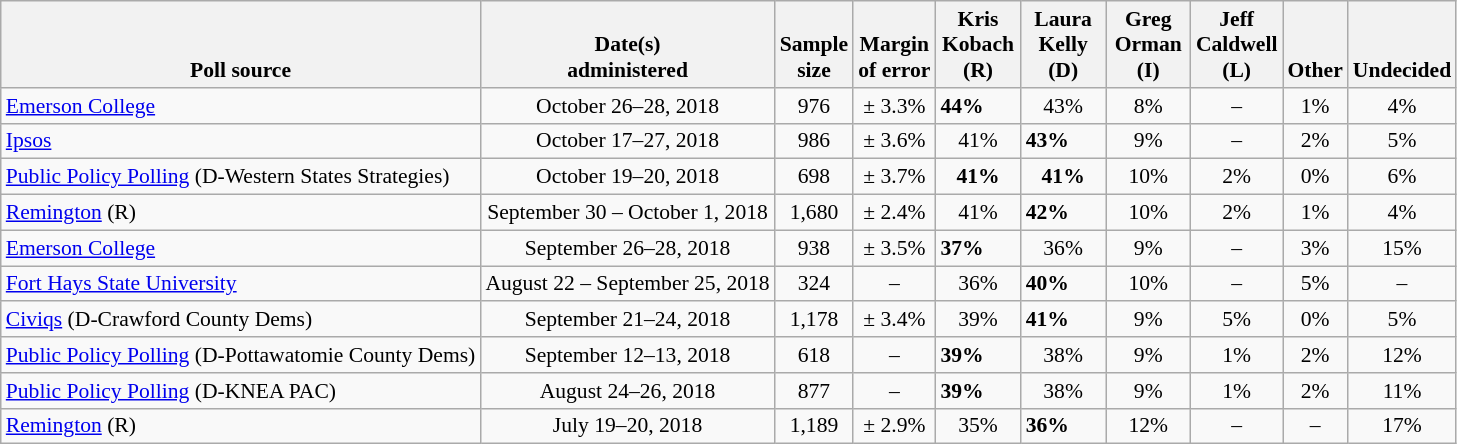<table class="wikitable" style="font-size:90%">
<tr valign=bottom>
<th>Poll source</th>
<th>Date(s)<br>administered</th>
<th>Sample<br>size</th>
<th>Margin<br>of error</th>
<th style="width:50px;">Kris<br>Kobach<br>(R)</th>
<th style="width:50px;">Laura<br>Kelly<br>(D)</th>
<th style="width:50px;">Greg<br>Orman<br>(I)</th>
<th style="width:50px;">Jeff<br>Caldwell<br>(L)</th>
<th>Other</th>
<th>Undecided</th>
</tr>
<tr>
<td><a href='#'>Emerson College</a></td>
<td align=center>October 26–28, 2018</td>
<td align=center>976</td>
<td align=center>± 3.3%</td>
<td><strong>44%</strong></td>
<td align=center>43%</td>
<td align=center>8%</td>
<td align=center>–</td>
<td align=center>1%</td>
<td align=center>4%</td>
</tr>
<tr>
<td><a href='#'>Ipsos</a></td>
<td align=center>October 17–27, 2018</td>
<td align=center>986</td>
<td align=center>± 3.6%</td>
<td align=center>41%</td>
<td><strong>43%</strong></td>
<td align=center>9%</td>
<td align=center>–</td>
<td align=center>2%</td>
<td align=center>5%</td>
</tr>
<tr>
<td><a href='#'>Public Policy Polling</a> (D-Western States Strategies)</td>
<td align=center>October 19–20, 2018</td>
<td align=center>698</td>
<td align=center>± 3.7%</td>
<td align=center><strong>41%</strong></td>
<td align=center><strong>41%</strong></td>
<td align=center>10%</td>
<td align=center>2%</td>
<td align=center>0%</td>
<td align=center>6%</td>
</tr>
<tr>
<td><a href='#'>Remington</a> (R)</td>
<td align=center>September 30 – October 1, 2018</td>
<td align=center>1,680</td>
<td align=center>± 2.4%</td>
<td align=center>41%</td>
<td><strong>42%</strong></td>
<td align=center>10%</td>
<td align=center>2%</td>
<td align=center>1%</td>
<td align=center>4%</td>
</tr>
<tr>
<td><a href='#'>Emerson College</a></td>
<td align=center>September 26–28, 2018</td>
<td align=center>938</td>
<td align=center>± 3.5%</td>
<td><strong>37%</strong></td>
<td align=center>36%</td>
<td align=center>9%</td>
<td align=center>–</td>
<td align=center>3%</td>
<td align=center>15%</td>
</tr>
<tr>
<td><a href='#'>Fort Hays State University</a></td>
<td align=center>August 22 – September 25, 2018</td>
<td align=center>324</td>
<td align=center>–</td>
<td align=center>36%</td>
<td><strong>40%</strong></td>
<td align=center>10%</td>
<td align=center>–</td>
<td align=center>5%</td>
<td align=center>–</td>
</tr>
<tr>
<td><a href='#'>Civiqs</a> (D-Crawford County Dems)</td>
<td align=center>September 21–24, 2018</td>
<td align=center>1,178</td>
<td align=center>± 3.4%</td>
<td align=center>39%</td>
<td><strong>41%</strong></td>
<td align=center>9%</td>
<td align=center>5%</td>
<td align=center>0%</td>
<td align=center>5%</td>
</tr>
<tr>
<td><a href='#'>Public Policy Polling</a> (D-Pottawatomie County Dems)</td>
<td align=center>September 12–13, 2018</td>
<td align=center>618</td>
<td align=center>–</td>
<td><strong>39%</strong></td>
<td align=center>38%</td>
<td align=center>9%</td>
<td align=center>1%</td>
<td align=center>2%</td>
<td align=center>12%</td>
</tr>
<tr>
<td><a href='#'>Public Policy Polling</a> (D-KNEA PAC)</td>
<td align=center>August 24–26, 2018</td>
<td align=center>877</td>
<td align=center>–</td>
<td><strong>39%</strong></td>
<td align=center>38%</td>
<td align=center>9%</td>
<td align=center>1%</td>
<td align=center>2%</td>
<td align=center>11%</td>
</tr>
<tr>
<td><a href='#'>Remington</a> (R)</td>
<td align=center>July 19–20, 2018</td>
<td align=center>1,189</td>
<td align=center>± 2.9%</td>
<td align=center>35%</td>
<td><strong>36%</strong></td>
<td align=center>12%</td>
<td align=center>–</td>
<td align=center>–</td>
<td align=center>17%</td>
</tr>
</table>
